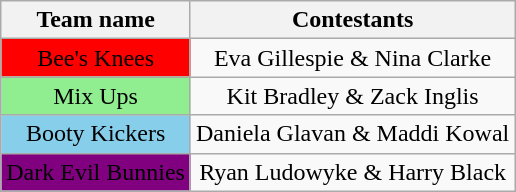<table class="wikitable" style="text-align:center">
<tr valign="top">
<th>Team name</th>
<th>Contestants</th>
</tr>
<tr>
<td bgcolor="red">Bee's Knees</td>
<td>Eva Gillespie & Nina Clarke</td>
</tr>
<tr>
<td bgcolor="lightgreen">Mix Ups</td>
<td>Kit Bradley & Zack Inglis</td>
</tr>
<tr>
<td bgcolor="skyblue">Booty Kickers</td>
<td>Daniela Glavan & Maddi Kowal</td>
</tr>
<tr>
<td bgcolor="purple">Dark Evil Bunnies</td>
<td>Ryan Ludowyke & Harry Black</td>
</tr>
</table>
